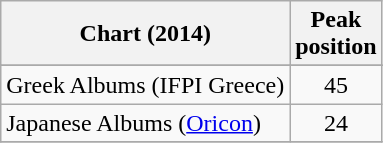<table class="wikitable sortable">
<tr>
<th>Chart (2014)</th>
<th>Peak<br>position</th>
</tr>
<tr>
</tr>
<tr>
</tr>
<tr>
</tr>
<tr>
</tr>
<tr>
</tr>
<tr>
</tr>
<tr>
<td>Greek Albums (IFPI Greece)</td>
<td style="text-align:center;">45</td>
</tr>
<tr>
<td>Japanese Albums (<a href='#'>Oricon</a>)</td>
<td style="text-align:center;">24</td>
</tr>
<tr>
</tr>
</table>
